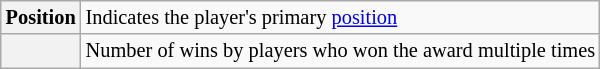<table class="wikitable plainrowheaders" style="font-size:85%">
<tr>
<th scope="row" style="text-align:center"><strong>Position</strong></th>
<td>Indicates the player's primary <a href='#'>position</a></td>
</tr>
<tr>
<th scope="row" style="text-align:center"></th>
<td>Number of wins by players who won the award multiple times</td>
</tr>
</table>
